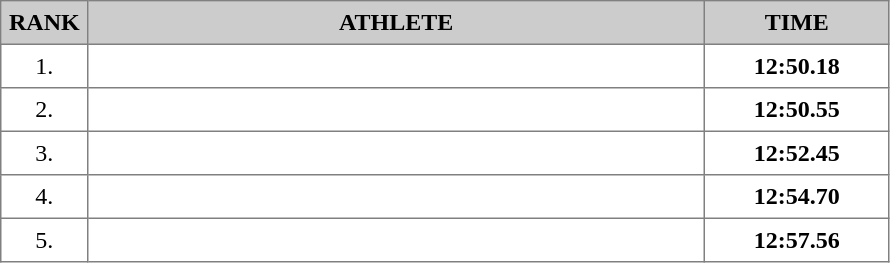<table border="1" cellspacing="2" cellpadding="5" style="border-collapse: collapse; font-size: 100%;">
<tr bgcolor="cccccc">
<th>RANK</th>
<th align="center" style="width: 25em">ATHLETE</th>
<th align="center" style="width: 7em">TIME</th>
</tr>
<tr>
<td align="center">1.</td>
<td></td>
<td align="center"><strong>12:50.18</strong></td>
</tr>
<tr>
<td align="center">2.</td>
<td></td>
<td align="center"><strong>12:50.55</strong></td>
</tr>
<tr>
<td align="center">3.</td>
<td></td>
<td align="center"><strong>12:52.45</strong></td>
</tr>
<tr>
<td align="center">4.</td>
<td></td>
<td align="center"><strong>12:54.70</strong></td>
</tr>
<tr>
<td align="center">5.</td>
<td></td>
<td align="center"><strong>12:57.56</strong></td>
</tr>
</table>
